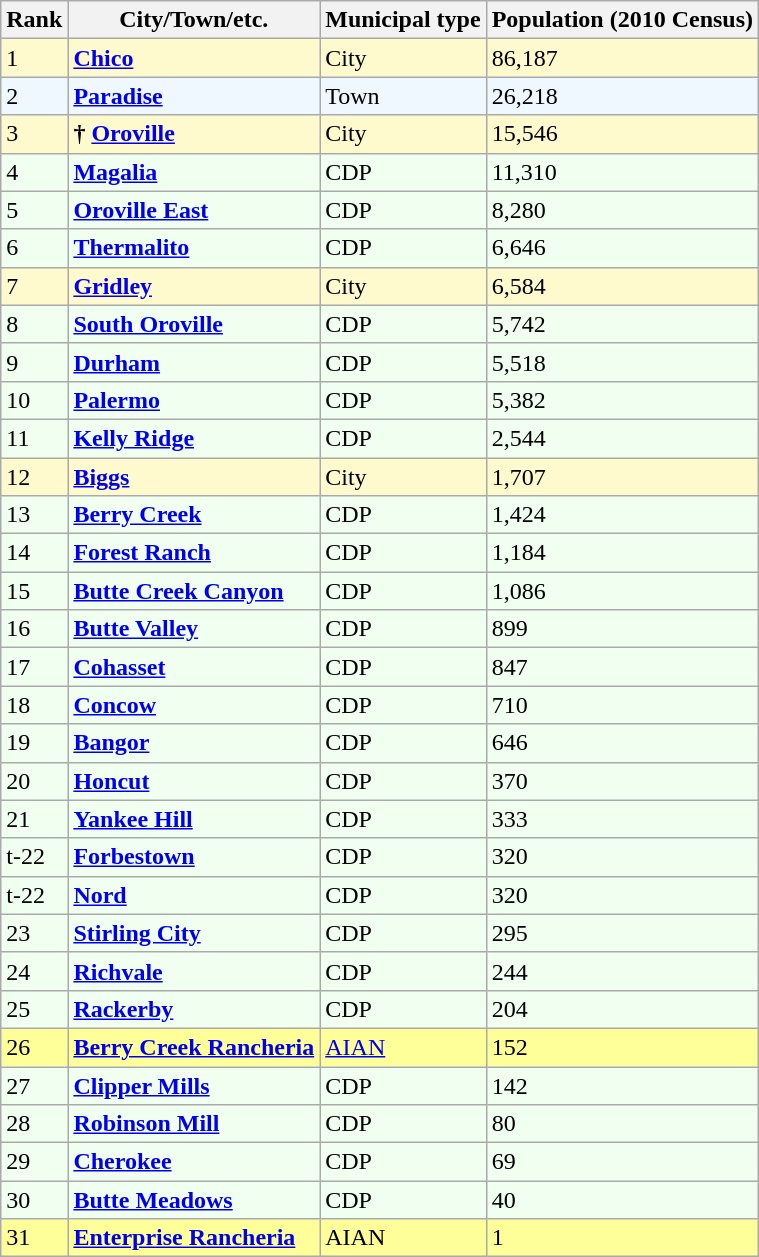<table class="wikitable sortable">
<tr>
<th>Rank</th>
<th>City/Town/etc.</th>
<th>Municipal type</th>
<th>Population (2010 Census)</th>
</tr>
<tr style="background-color:#FFFACD;">
<td>1</td>
<td><strong><a href='#'>Chico</a></strong></td>
<td>City</td>
<td>86,187</td>
</tr>
<tr style="background-color:#F0F8FF;">
<td>2</td>
<td><strong><a href='#'>Paradise</a></strong></td>
<td>Town</td>
<td>26,218</td>
</tr>
<tr style="background-color:#FFFACD;">
<td>3</td>
<td><strong>†</strong> <strong><a href='#'>Oroville</a></strong></td>
<td>City</td>
<td>15,546</td>
</tr>
<tr style="background-color:#F0FFF0;">
<td>4</td>
<td><strong><a href='#'>Magalia</a></strong></td>
<td>CDP</td>
<td>11,310</td>
</tr>
<tr style="background-color:#F0FFF0;">
<td>5</td>
<td><strong><a href='#'>Oroville East</a></strong></td>
<td>CDP</td>
<td>8,280</td>
</tr>
<tr style="background-color:#F0FFF0;">
<td>6</td>
<td><strong><a href='#'>Thermalito</a></strong></td>
<td>CDP</td>
<td>6,646</td>
</tr>
<tr style="background-color:#FFFACD;">
<td>7</td>
<td><strong><a href='#'>Gridley</a></strong></td>
<td>City</td>
<td>6,584</td>
</tr>
<tr style="background-color:#F0FFF0;">
<td>8</td>
<td><strong><a href='#'>South Oroville</a></strong></td>
<td>CDP</td>
<td>5,742</td>
</tr>
<tr style="background-color:#F0FFF0;">
<td>9</td>
<td><strong><a href='#'>Durham</a></strong></td>
<td>CDP</td>
<td>5,518</td>
</tr>
<tr style="background-color:#F0FFF0;">
<td>10</td>
<td><strong><a href='#'>Palermo</a></strong></td>
<td>CDP</td>
<td>5,382</td>
</tr>
<tr style="background-color:#F0FFF0;">
<td>11</td>
<td><strong><a href='#'>Kelly Ridge</a></strong></td>
<td>CDP</td>
<td>2,544</td>
</tr>
<tr style="background-color:#FFFACD;">
<td>12</td>
<td><strong><a href='#'>Biggs</a></strong></td>
<td>City</td>
<td>1,707</td>
</tr>
<tr style="background-color:#F0FFF0;">
<td>13</td>
<td><strong><a href='#'>Berry Creek</a></strong></td>
<td>CDP</td>
<td>1,424</td>
</tr>
<tr style="background-color:#F0FFF0;">
<td>14</td>
<td><strong><a href='#'>Forest Ranch</a></strong></td>
<td>CDP</td>
<td>1,184</td>
</tr>
<tr style="background-color:#F0FFF0;">
<td>15</td>
<td><strong><a href='#'>Butte Creek Canyon</a></strong></td>
<td>CDP</td>
<td>1,086</td>
</tr>
<tr style="background-color:#F0FFF0;">
<td>16</td>
<td><strong><a href='#'>Butte Valley</a></strong></td>
<td>CDP</td>
<td>899</td>
</tr>
<tr style="background-color:#F0FFF0;">
<td>17</td>
<td><strong><a href='#'>Cohasset</a></strong></td>
<td>CDP</td>
<td>847</td>
</tr>
<tr style="background-color:#F0FFF0;">
<td>18</td>
<td><strong><a href='#'>Concow</a></strong></td>
<td>CDP</td>
<td>710</td>
</tr>
<tr style="background-color:#F0FFF0;">
<td>19</td>
<td><strong><a href='#'>Bangor</a></strong></td>
<td>CDP</td>
<td>646</td>
</tr>
<tr style="background-color:#F0FFF0;">
<td>20</td>
<td><strong><a href='#'>Honcut</a></strong></td>
<td>CDP</td>
<td>370</td>
</tr>
<tr style="background-color:#F0FFF0;">
<td>21</td>
<td><strong><a href='#'>Yankee Hill</a></strong></td>
<td>CDP</td>
<td>333</td>
</tr>
<tr style="background-color:#F0FFF0;">
<td>t-22</td>
<td><strong><a href='#'>Forbestown</a></strong></td>
<td>CDP</td>
<td>320</td>
</tr>
<tr style="background-color:#F0FFF0;">
<td>t-22</td>
<td><strong><a href='#'>Nord</a></strong></td>
<td>CDP</td>
<td>320</td>
</tr>
<tr style="background-color:#F0FFF0;">
<td>23</td>
<td><strong><a href='#'>Stirling City</a></strong></td>
<td>CDP</td>
<td>295</td>
</tr>
<tr style="background-color:#F0FFF0;">
<td>24</td>
<td><strong><a href='#'>Richvale</a></strong></td>
<td>CDP</td>
<td>244</td>
</tr>
<tr style="background-color:#F0FFF0;">
<td>25</td>
<td><strong><a href='#'>Rackerby</a></strong></td>
<td>CDP</td>
<td>204</td>
</tr>
<tr style="background-color:#FFFF99;">
<td>26</td>
<td><strong><a href='#'>Berry Creek Rancheria</a></strong></td>
<td><a href='#'>AIAN</a></td>
<td>152</td>
</tr>
<tr style="background-color:#F0FFF0;">
<td>27</td>
<td><strong><a href='#'>Clipper Mills</a></strong></td>
<td>CDP</td>
<td>142</td>
</tr>
<tr style="background-color:#F0FFF0;">
<td>28</td>
<td><strong><a href='#'>Robinson Mill</a></strong></td>
<td>CDP</td>
<td>80</td>
</tr>
<tr style="background-color:#F0FFF0;">
<td>29</td>
<td><strong><a href='#'>Cherokee</a></strong></td>
<td>CDP</td>
<td>69</td>
</tr>
<tr style="background-color:#F0FFF0;">
<td>30</td>
<td><strong><a href='#'>Butte Meadows</a></strong></td>
<td>CDP</td>
<td>40</td>
</tr>
<tr style="background-color:#FFFF99;">
<td>31</td>
<td><strong><a href='#'>Enterprise Rancheria</a></strong></td>
<td>AIAN</td>
<td>1</td>
</tr>
</table>
